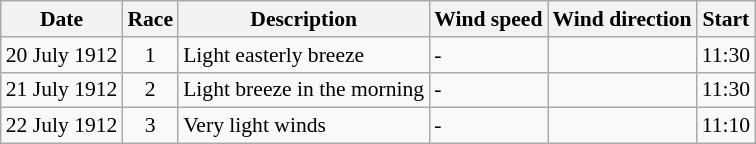<table class="wikitable" style="text-align:right; font-size:90%">
<tr>
<th>Date</th>
<th>Race</th>
<th>Description</th>
<th>Wind speed</th>
<th>Wind direction</th>
<th>Start</th>
</tr>
<tr>
<td>20 July 1912</td>
<td align=center>1</td>
<td align=left>Light easterly breeze</td>
<td align=left> -<br></td>
<td align=center></td>
<td>11:30</td>
</tr>
<tr>
<td>21 July 1912</td>
<td align=center>2</td>
<td align=left>Light breeze in the morning</td>
<td align=left> -<br></td>
<td align=center></td>
<td>11:30</td>
</tr>
<tr>
<td>22 July 1912</td>
<td align=center>3</td>
<td align=left>Very light winds</td>
<td align=left> -<br></td>
<td align=center></td>
<td>11:10</td>
</tr>
</table>
